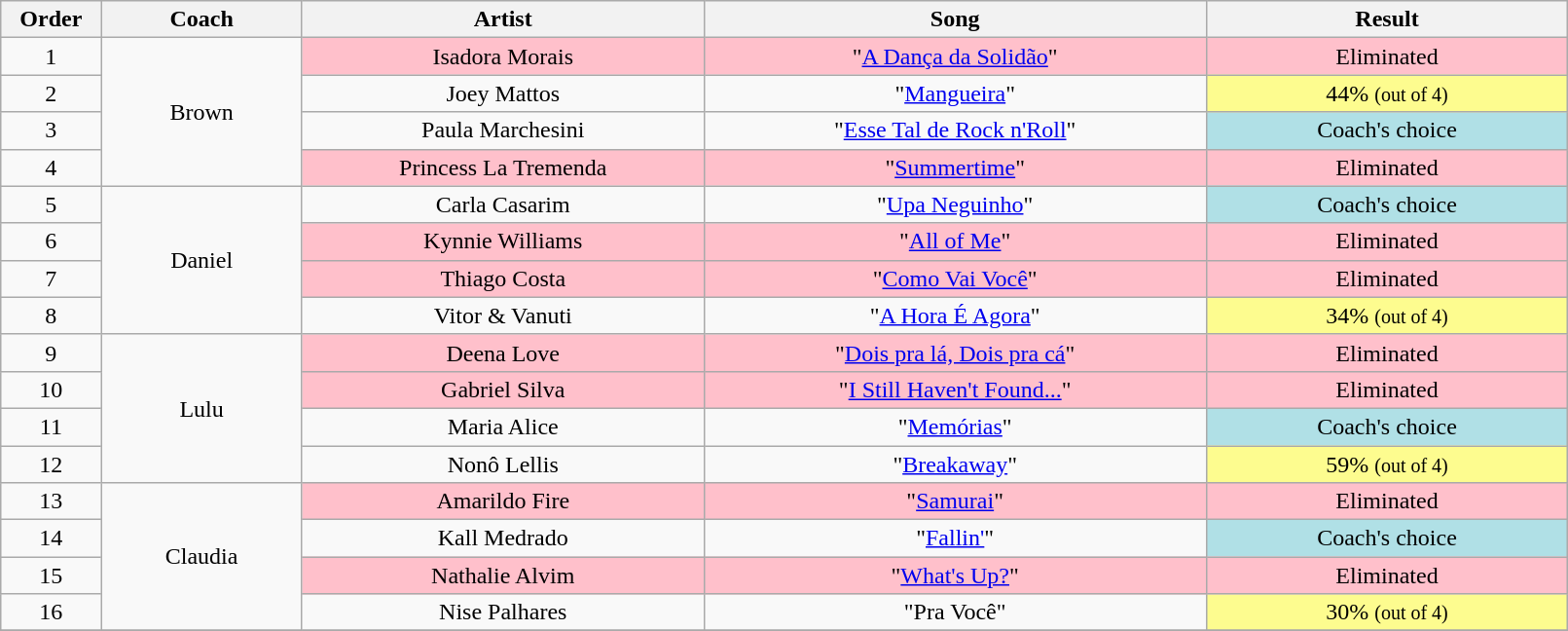<table class="wikitable" style="text-align:center; width:85%;">
<tr>
<th scope="col" width="05%">Order</th>
<th scope="col" width="10%">Coach</th>
<th scope="col" width="20%">Artist</th>
<th scope="col" width="25%">Song</th>
<th scope="col" width="18%">Result</th>
</tr>
<tr>
<td>1</td>
<td rowspan=4>Brown</td>
<td bgcolor="FFC0CB">Isadora Morais</td>
<td bgcolor="FFC0CB">"<a href='#'>A Dança da Solidão</a>"</td>
<td bgcolor="FFC0CB">Eliminated</td>
</tr>
<tr>
<td>2</td>
<td>Joey Mattos</td>
<td>"<a href='#'>Mangueira</a>"</td>
<td bgcolor="FDFC8F">44% <small>(out of 4)</small></td>
</tr>
<tr>
<td>3</td>
<td>Paula Marchesini</td>
<td>"<a href='#'>Esse Tal de Rock n'Roll</a>"</td>
<td bgcolor="BOE0E6">Coach's choice</td>
</tr>
<tr>
<td>4</td>
<td bgcolor="FFC0CB">Princess La Tremenda</td>
<td bgcolor="FFC0CB">"<a href='#'>Summertime</a>"</td>
<td bgcolor="FFC0CB">Eliminated</td>
</tr>
<tr>
<td>5</td>
<td rowspan=4>Daniel</td>
<td>Carla Casarim</td>
<td>"<a href='#'>Upa Neguinho</a>"</td>
<td bgcolor="B0E0E6">Coach's choice</td>
</tr>
<tr>
<td>6</td>
<td bgcolor="FFC0CB">Kynnie Williams</td>
<td bgcolor="FFC0CB">"<a href='#'>All of Me</a>"</td>
<td bgcolor="FFC0CB">Eliminated</td>
</tr>
<tr>
<td>7</td>
<td bgcolor="FFC0CB">Thiago Costa</td>
<td bgcolor="FFC0CB">"<a href='#'>Como Vai Você</a>"</td>
<td bgcolor="FFC0CB">Eliminated</td>
</tr>
<tr>
<td>8</td>
<td>Vitor & Vanuti</td>
<td>"<a href='#'>A Hora É Agora</a>"</td>
<td bgcolor="FDFC8F">34% <small>(out of 4)</small></td>
</tr>
<tr>
<td>9</td>
<td rowspan=4>Lulu</td>
<td bgcolor="FFC0CB">Deena Love</td>
<td bgcolor="FFC0CB">"<a href='#'>Dois pra lá, Dois pra cá</a>"</td>
<td bgcolor="FFC0CB">Eliminated</td>
</tr>
<tr>
<td>10</td>
<td bgcolor="FFC0CB">Gabriel Silva</td>
<td bgcolor="FFC0CB">"<a href='#'>I Still Haven't Found...</a>"</td>
<td bgcolor="FFC0CB">Eliminated</td>
</tr>
<tr>
<td>11</td>
<td>Maria Alice</td>
<td>"<a href='#'>Memórias</a>"</td>
<td bgcolor="B0E0E6">Coach's choice</td>
</tr>
<tr>
<td>12</td>
<td>Nonô Lellis</td>
<td>"<a href='#'>Breakaway</a>"</td>
<td bgcolor="FDFC8F">59% <small>(out of 4)</small></td>
</tr>
<tr>
<td>13</td>
<td rowspan=4>Claudia</td>
<td bgcolor="FFC0CB">Amarildo Fire</td>
<td bgcolor="FFC0CB">"<a href='#'>Samurai</a>"</td>
<td bgcolor="FFC0CB">Eliminated</td>
</tr>
<tr>
<td>14</td>
<td>Kall Medrado</td>
<td>"<a href='#'>Fallin'</a>"</td>
<td bgcolor="B0E0E6">Coach's choice</td>
</tr>
<tr>
<td>15</td>
<td bgcolor="FFC0CB">Nathalie Alvim</td>
<td bgcolor="FFC0CB">"<a href='#'>What's Up?</a>"</td>
<td bgcolor="FFC0CB">Eliminated</td>
</tr>
<tr>
<td>16</td>
<td>Nise Palhares</td>
<td>"Pra Você"</td>
<td bgcolor="FDFC8F">30% <small>(out of 4)</small></td>
</tr>
<tr>
</tr>
</table>
